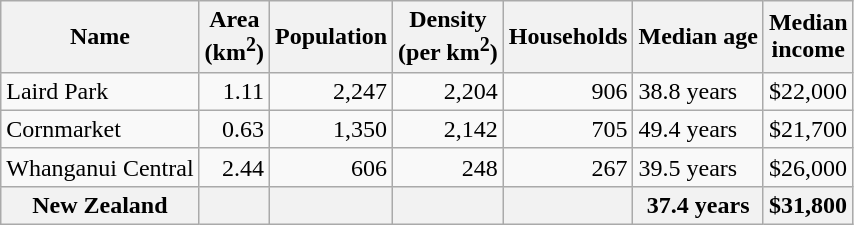<table class="wikitable">
<tr>
<th>Name</th>
<th>Area<br>(km<sup>2</sup>)</th>
<th>Population</th>
<th>Density<br>(per km<sup>2</sup>)</th>
<th>Households</th>
<th>Median age</th>
<th>Median<br>income</th>
</tr>
<tr>
<td>Laird Park</td>
<td style="text-align:right;">1.11</td>
<td style="text-align:right;">2,247</td>
<td style="text-align:right;">2,204</td>
<td style="text-align:right;">906</td>
<td>38.8 years</td>
<td>$22,000</td>
</tr>
<tr>
<td>Cornmarket</td>
<td style="text-align:right;">0.63</td>
<td style="text-align:right;">1,350</td>
<td style="text-align:right;">2,142</td>
<td style="text-align:right;">705</td>
<td>49.4 years</td>
<td>$21,700</td>
</tr>
<tr>
<td>Whanganui Central</td>
<td style="text-align:right;">2.44</td>
<td style="text-align:right;">606</td>
<td style="text-align:right;">248</td>
<td style="text-align:right;">267</td>
<td>39.5 years</td>
<td>$26,000</td>
</tr>
<tr>
<th>New Zealand</th>
<th></th>
<th></th>
<th></th>
<th></th>
<th>37.4 years</th>
<th style="text-align:left;">$31,800</th>
</tr>
</table>
